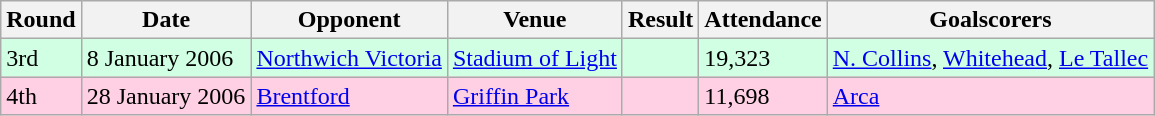<table class="wikitable">
<tr>
<th>Round</th>
<th>Date</th>
<th>Opponent</th>
<th>Venue</th>
<th>Result</th>
<th>Attendance</th>
<th>Goalscorers</th>
</tr>
<tr style="background-color: #d0ffe3;">
<td>3rd</td>
<td>8 January 2006</td>
<td><a href='#'>Northwich Victoria</a></td>
<td><a href='#'>Stadium of Light</a></td>
<td></td>
<td>19,323</td>
<td><a href='#'>N. Collins</a>, <a href='#'>Whitehead</a>, <a href='#'>Le Tallec</a></td>
</tr>
<tr style="background-color: #ffd0e3;">
<td>4th</td>
<td>28 January 2006</td>
<td><a href='#'>Brentford</a></td>
<td><a href='#'>Griffin Park</a></td>
<td></td>
<td>11,698</td>
<td><a href='#'>Arca</a></td>
</tr>
</table>
